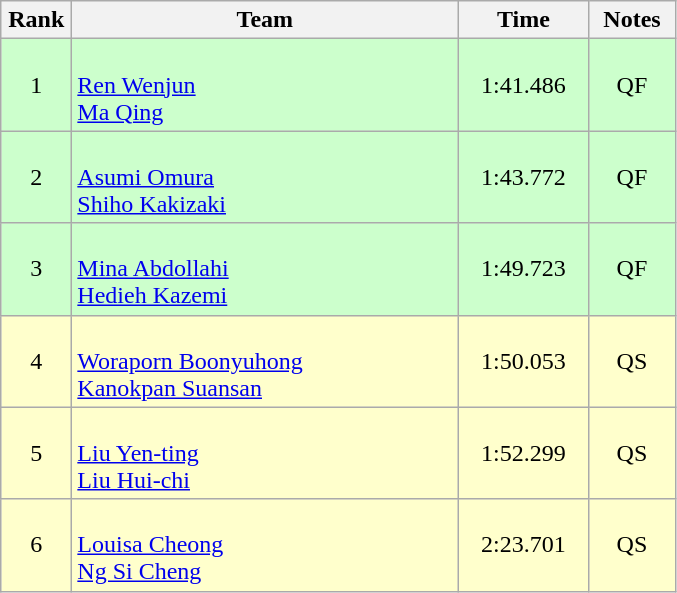<table class=wikitable style="text-align:center">
<tr>
<th width=40>Rank</th>
<th width=250>Team</th>
<th width=80>Time</th>
<th width=50>Notes</th>
</tr>
<tr bgcolor="ccffcc">
<td>1</td>
<td align=left><br><a href='#'>Ren Wenjun</a><br><a href='#'>Ma Qing</a></td>
<td>1:41.486</td>
<td>QF</td>
</tr>
<tr bgcolor="ccffcc">
<td>2</td>
<td align=left><br><a href='#'>Asumi Omura</a><br><a href='#'>Shiho Kakizaki</a></td>
<td>1:43.772</td>
<td>QF</td>
</tr>
<tr bgcolor="ccffcc">
<td>3</td>
<td align=left><br><a href='#'>Mina Abdollahi</a><br><a href='#'>Hedieh Kazemi</a></td>
<td>1:49.723</td>
<td>QF</td>
</tr>
<tr bgcolor="#ffffcc">
<td>4</td>
<td align=left><br><a href='#'>Woraporn Boonyuhong</a><br><a href='#'>Kanokpan Suansan</a></td>
<td>1:50.053</td>
<td>QS</td>
</tr>
<tr bgcolor="#ffffcc">
<td>5</td>
<td align=left><br><a href='#'>Liu Yen-ting</a><br><a href='#'>Liu Hui-chi</a></td>
<td>1:52.299</td>
<td>QS</td>
</tr>
<tr bgcolor="#ffffcc">
<td>6</td>
<td align=left><br><a href='#'>Louisa Cheong</a><br><a href='#'>Ng Si Cheng</a></td>
<td>2:23.701</td>
<td>QS</td>
</tr>
</table>
